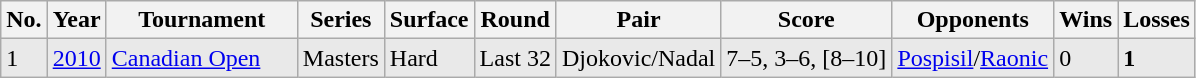<table class="sortable wikitable">
<tr>
<th>No.</th>
<th>Year</th>
<th style="width:120px">Tournament</th>
<th>Series</th>
<th>Surface</th>
<th>Round</th>
<th>Pair</th>
<th>Score</th>
<th>Opponents</th>
<th>Wins</th>
<th>Losses</th>
</tr>
<tr style="background:#E9E9E9">
<td>1</td>
<td><a href='#'>2010</a></td>
<td><a href='#'>Canadian Open</a></td>
<td>Masters</td>
<td>Hard</td>
<td>Last 32</td>
<td>Djokovic/Nadal</td>
<td>7–5, 3–6, [8–10]</td>
<td><a href='#'>Pospisil</a>/<a href='#'>Raonic</a></td>
<td>0</td>
<td><strong>1</strong></td>
</tr>
</table>
